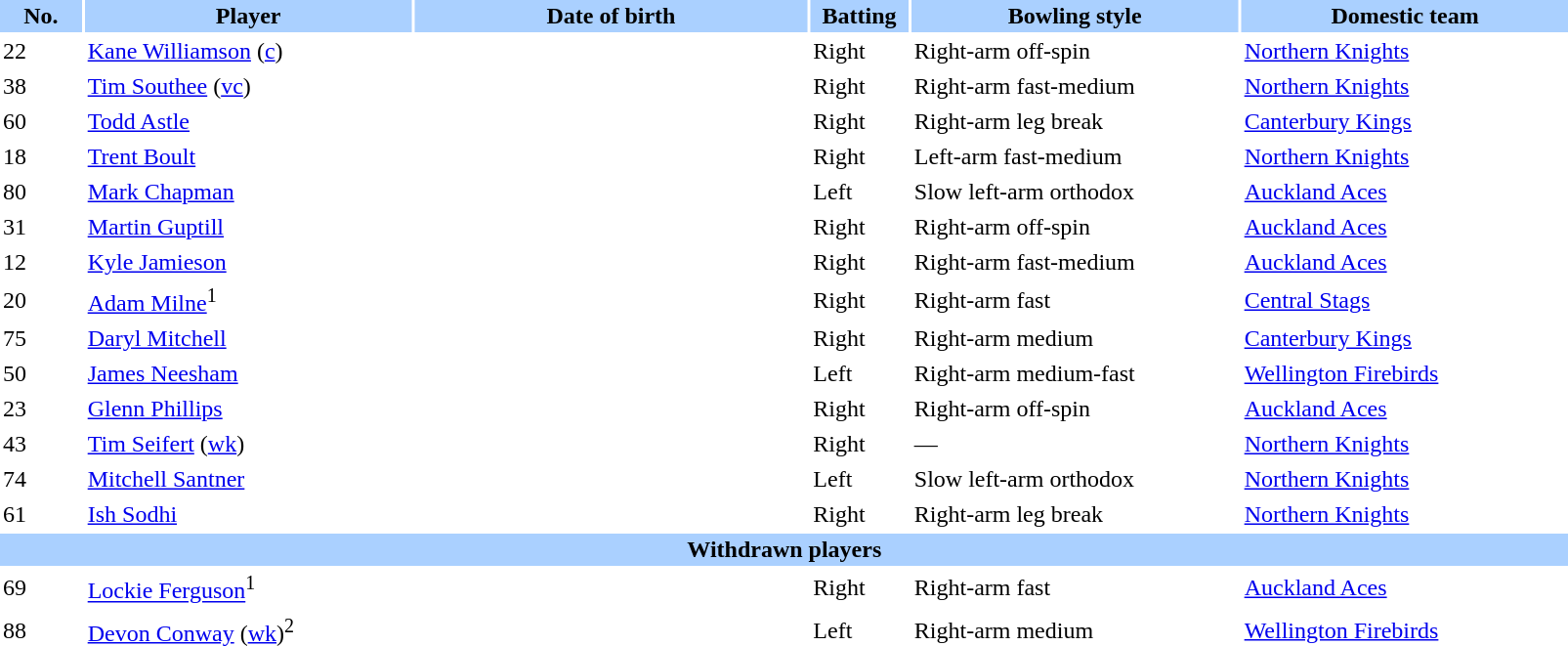<table class="sortable" style="width:85%;" border="0" cellspacing="2" cellpadding="2">
<tr style="background:#aad0ff;">
<th scope="col" width="5%">No.</th>
<th width=20%>Player</th>
<th width=24%>Date of birth</th>
<th width=6%>Batting</th>
<th width=20%>Bowling style</th>
<th width=20%>Domestic team</th>
</tr>
<tr>
<td>22</td>
<td><a href='#'>Kane Williamson</a> (<a href='#'>c</a>)</td>
<td></td>
<td>Right</td>
<td>Right-arm off-spin</td>
<td><a href='#'>Northern Knights</a></td>
</tr>
<tr>
<td>38</td>
<td><a href='#'>Tim Southee</a> (<a href='#'>vc</a>)</td>
<td></td>
<td>Right</td>
<td>Right-arm fast-medium</td>
<td><a href='#'>Northern Knights</a></td>
</tr>
<tr>
<td>60</td>
<td><a href='#'>Todd Astle</a></td>
<td></td>
<td>Right</td>
<td>Right-arm leg break</td>
<td><a href='#'>Canterbury Kings</a></td>
</tr>
<tr>
<td>18</td>
<td><a href='#'>Trent Boult</a></td>
<td></td>
<td>Right</td>
<td>Left-arm fast-medium</td>
<td><a href='#'>Northern Knights</a></td>
</tr>
<tr>
<td>80</td>
<td><a href='#'>Mark Chapman</a></td>
<td></td>
<td>Left</td>
<td>Slow left-arm orthodox</td>
<td><a href='#'>Auckland Aces</a></td>
</tr>
<tr>
<td>31</td>
<td><a href='#'>Martin Guptill</a></td>
<td></td>
<td>Right</td>
<td>Right-arm off-spin</td>
<td><a href='#'>Auckland Aces</a></td>
</tr>
<tr>
<td>12</td>
<td><a href='#'>Kyle Jamieson</a></td>
<td></td>
<td>Right</td>
<td>Right-arm fast-medium</td>
<td><a href='#'>Auckland Aces</a></td>
</tr>
<tr>
<td>20</td>
<td><a href='#'>Adam Milne</a><sup>1</sup></td>
<td></td>
<td>Right</td>
<td>Right-arm fast</td>
<td><a href='#'>Central Stags</a></td>
</tr>
<tr>
<td>75</td>
<td><a href='#'>Daryl Mitchell</a></td>
<td></td>
<td>Right</td>
<td>Right-arm medium</td>
<td><a href='#'>Canterbury Kings</a></td>
</tr>
<tr>
<td>50</td>
<td><a href='#'>James Neesham</a></td>
<td></td>
<td>Left</td>
<td>Right-arm medium-fast</td>
<td><a href='#'>Wellington Firebirds</a></td>
</tr>
<tr>
<td>23</td>
<td><a href='#'>Glenn Phillips</a></td>
<td></td>
<td>Right</td>
<td>Right-arm off-spin</td>
<td><a href='#'>Auckland Aces</a></td>
</tr>
<tr>
<td>43</td>
<td><a href='#'>Tim Seifert</a> (<a href='#'>wk</a>)</td>
<td></td>
<td>Right</td>
<td>—</td>
<td><a href='#'>Northern Knights</a></td>
</tr>
<tr>
<td>74</td>
<td><a href='#'>Mitchell Santner</a></td>
<td></td>
<td>Left</td>
<td>Slow left-arm orthodox</td>
<td><a href='#'>Northern Knights</a></td>
</tr>
<tr>
<td>61</td>
<td><a href='#'>Ish Sodhi</a></td>
<td></td>
<td>Right</td>
<td>Right-arm leg break</td>
<td><a href='#'>Northern Knights</a></td>
</tr>
<tr class=sortbottom style="background:#aad0ff;">
<th colspan=6>Withdrawn players</th>
</tr>
<tr class=sortbottom>
<td>69</td>
<td><a href='#'>Lockie Ferguson</a><sup>1</sup></td>
<td></td>
<td>Right</td>
<td>Right-arm fast</td>
<td><a href='#'>Auckland Aces</a></td>
</tr>
<tr>
<td>88</td>
<td><a href='#'>Devon Conway</a> (<a href='#'>wk</a>)<sup>2</sup></td>
<td></td>
<td>Left</td>
<td>Right-arm medium</td>
<td><a href='#'>Wellington Firebirds</a></td>
</tr>
</table>
